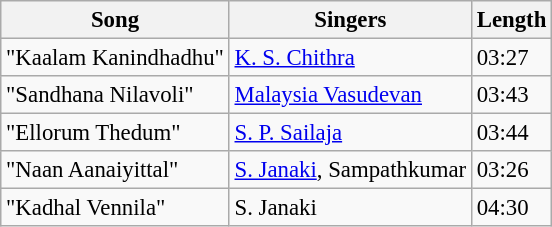<table class="wikitable" style="font-size:95%;">
<tr>
<th>Song</th>
<th>Singers</th>
<th>Length</th>
</tr>
<tr>
<td>"Kaalam Kanindhadhu"</td>
<td><a href='#'>K. S. Chithra</a></td>
<td>03:27</td>
</tr>
<tr>
<td>"Sandhana Nilavoli"</td>
<td><a href='#'>Malaysia Vasudevan</a></td>
<td>03:43</td>
</tr>
<tr>
<td>"Ellorum Thedum"</td>
<td><a href='#'>S. P. Sailaja</a></td>
<td>03:44</td>
</tr>
<tr>
<td>"Naan Aanaiyittal"</td>
<td><a href='#'>S. Janaki</a>, Sampathkumar</td>
<td>03:26</td>
</tr>
<tr>
<td>"Kadhal Vennila"</td>
<td>S. Janaki</td>
<td>04:30</td>
</tr>
</table>
